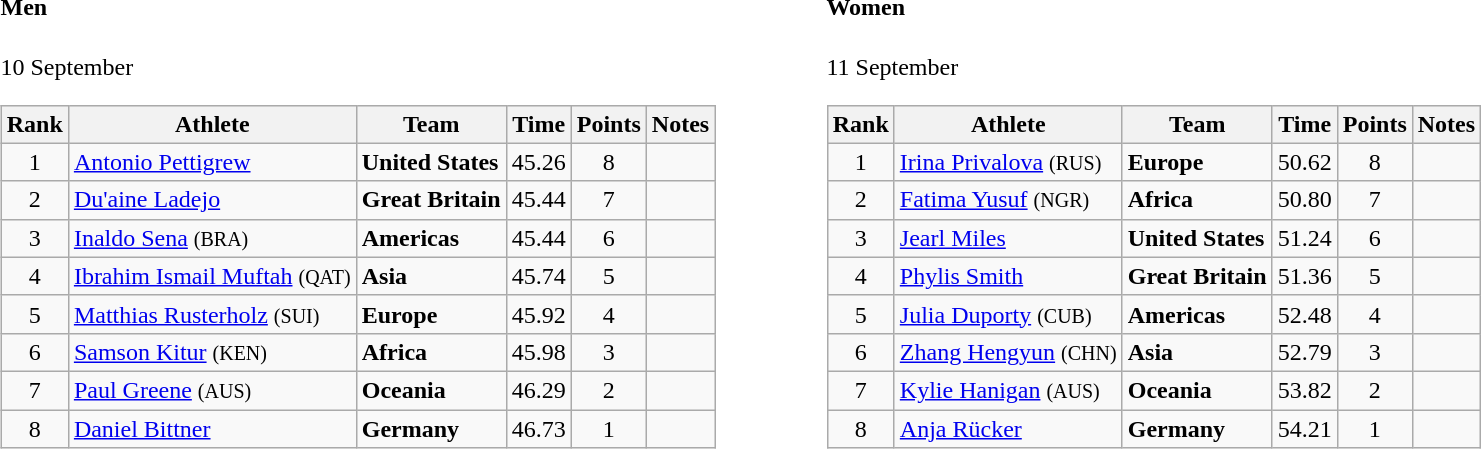<table>
<tr>
<td valign="top"><br><h4>Men</h4>10 September<table class="wikitable" style="text-align:center">
<tr>
<th>Rank</th>
<th>Athlete</th>
<th>Team</th>
<th>Time</th>
<th>Points</th>
<th>Notes</th>
</tr>
<tr>
<td>1</td>
<td align="left"><a href='#'>Antonio Pettigrew</a></td>
<td align=left><strong>United States</strong></td>
<td>45.26</td>
<td>8</td>
<td></td>
</tr>
<tr>
<td>2</td>
<td align="left"><a href='#'>Du'aine Ladejo</a></td>
<td align=left><strong>Great Britain</strong></td>
<td>45.44</td>
<td>7</td>
<td></td>
</tr>
<tr>
<td>3</td>
<td align="left"><a href='#'>Inaldo Sena</a> <small>(BRA)</small></td>
<td align=left><strong>Americas</strong></td>
<td>45.44</td>
<td>6</td>
<td></td>
</tr>
<tr>
<td>4</td>
<td align="left"><a href='#'>Ibrahim Ismail Muftah</a> <small>(QAT)</small></td>
<td align=left><strong>Asia</strong></td>
<td>45.74</td>
<td>5</td>
<td></td>
</tr>
<tr>
<td>5</td>
<td align="left"><a href='#'>Matthias Rusterholz</a> <small>(SUI)</small></td>
<td align=left><strong>Europe</strong></td>
<td>45.92</td>
<td>4</td>
<td></td>
</tr>
<tr>
<td>6</td>
<td align="left"><a href='#'>Samson Kitur</a> <small>(KEN)</small></td>
<td align=left><strong>Africa</strong></td>
<td>45.98</td>
<td>3</td>
<td></td>
</tr>
<tr>
<td>7</td>
<td align="left"><a href='#'>Paul Greene</a> <small>(AUS)</small></td>
<td align=left><strong>Oceania</strong></td>
<td>46.29</td>
<td>2</td>
<td></td>
</tr>
<tr>
<td>8</td>
<td align="left"><a href='#'>Daniel Bittner</a></td>
<td align=left><strong>Germany</strong></td>
<td>46.73</td>
<td>1</td>
<td></td>
</tr>
</table>
</td>
<td width="50"> </td>
<td valign="top"><br><h4>Women</h4>11 September<table class="wikitable" style="text-align:center">
<tr>
<th>Rank</th>
<th>Athlete</th>
<th>Team</th>
<th>Time</th>
<th>Points</th>
<th>Notes</th>
</tr>
<tr>
<td>1</td>
<td align="left"><a href='#'>Irina Privalova</a> <small>(RUS)</small></td>
<td align=left><strong>Europe</strong></td>
<td>50.62</td>
<td>8</td>
<td></td>
</tr>
<tr>
<td>2</td>
<td align="left"><a href='#'>Fatima Yusuf</a> <small>(NGR)</small></td>
<td align=left><strong>Africa</strong></td>
<td>50.80</td>
<td>7</td>
<td></td>
</tr>
<tr>
<td>3</td>
<td align="left"><a href='#'>Jearl Miles</a></td>
<td align=left><strong>United States</strong></td>
<td>51.24</td>
<td>6</td>
<td></td>
</tr>
<tr>
<td>4</td>
<td align="left"><a href='#'>Phylis Smith</a></td>
<td align=left><strong>Great Britain</strong></td>
<td>51.36</td>
<td>5</td>
<td></td>
</tr>
<tr>
<td>5</td>
<td align="left"><a href='#'>Julia Duporty</a> <small>(CUB)</small></td>
<td align=left><strong>Americas</strong></td>
<td>52.48</td>
<td>4</td>
<td></td>
</tr>
<tr>
<td>6</td>
<td align="left"><a href='#'>Zhang Hengyun</a> <small>(CHN)</small></td>
<td align=left><strong>Asia</strong></td>
<td>52.79</td>
<td>3</td>
<td></td>
</tr>
<tr>
<td>7</td>
<td align="left"><a href='#'>Kylie Hanigan</a> <small>(AUS)</small></td>
<td align=left><strong>Oceania</strong></td>
<td>53.82</td>
<td>2</td>
<td></td>
</tr>
<tr>
<td>8</td>
<td align="left"><a href='#'>Anja Rücker</a></td>
<td align=left><strong>Germany</strong></td>
<td>54.21</td>
<td>1</td>
<td></td>
</tr>
</table>
</td>
</tr>
</table>
